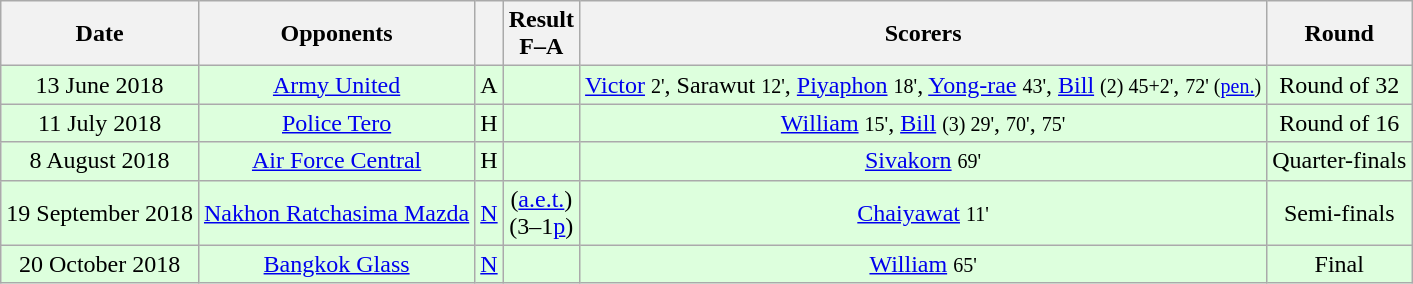<table class="wikitable" style="text-align:center">
<tr>
<th>Date</th>
<th>Opponents</th>
<th></th>
<th>Result<br>F–A</th>
<th>Scorers</th>
<th>Round</th>
</tr>
<tr bgcolor="#ddffdd">
<td nowrap>13 June 2018</td>
<td nowrap><a href='#'>Army United</a></td>
<td>A</td>
<td nowrap> </td>
<td nowrap><a href='#'>Victor</a> <small>2'</small>, Sarawut <small>12'</small>, <a href='#'>Piyaphon</a> <small>18'</small>, <a href='#'>Yong-rae</a> <small>43'</small>, <a href='#'>Bill</a> <small>(2) 45+2'</small>, <small>72' (<a href='#'>pen.</a>)</small></td>
<td nowrap>Round of 32</td>
</tr>
<tr bgcolor="#ddffdd">
<td nowrap>11 July 2018</td>
<td nowrap><a href='#'>Police Tero</a></td>
<td>H</td>
<td nowrap> </td>
<td nowrap><a href='#'>William</a> <small>15'</small>, <a href='#'>Bill</a> <small>(3) 29'</small>, <small>70'</small>, <small>75'</small></td>
<td nowrap>Round of 16</td>
</tr>
<tr bgcolor="#ddffdd">
<td nowrap>8 August 2018</td>
<td nowrap><a href='#'>Air Force Central</a></td>
<td>H</td>
<td nowrap> </td>
<td nowrap><a href='#'>Sivakorn</a> <small>69'</small></td>
<td nowrap>Quarter-finals</td>
</tr>
<tr bgcolor="#ddffdd">
<td nowrap>19 September 2018</td>
<td nowrap><a href='#'>Nakhon Ratchasima Mazda</a></td>
<td><a href='#'>N</a></td>
<td nowrap>  (<a href='#'>a.e.t.</a>)<br>(3–1<a href='#'>p</a>)</td>
<td nowrap><a href='#'>Chaiyawat</a> <small>11'</small></td>
<td nowrap>Semi-finals</td>
</tr>
<tr bgcolor="#ddffdd">
<td nowrap>20 October 2018</td>
<td nowrap><a href='#'>Bangkok Glass</a></td>
<td><a href='#'>N</a></td>
<td nowrap> </td>
<td nowrap><a href='#'>William</a> <small>65'</small></td>
<td nowrap>Final</td>
</tr>
</table>
